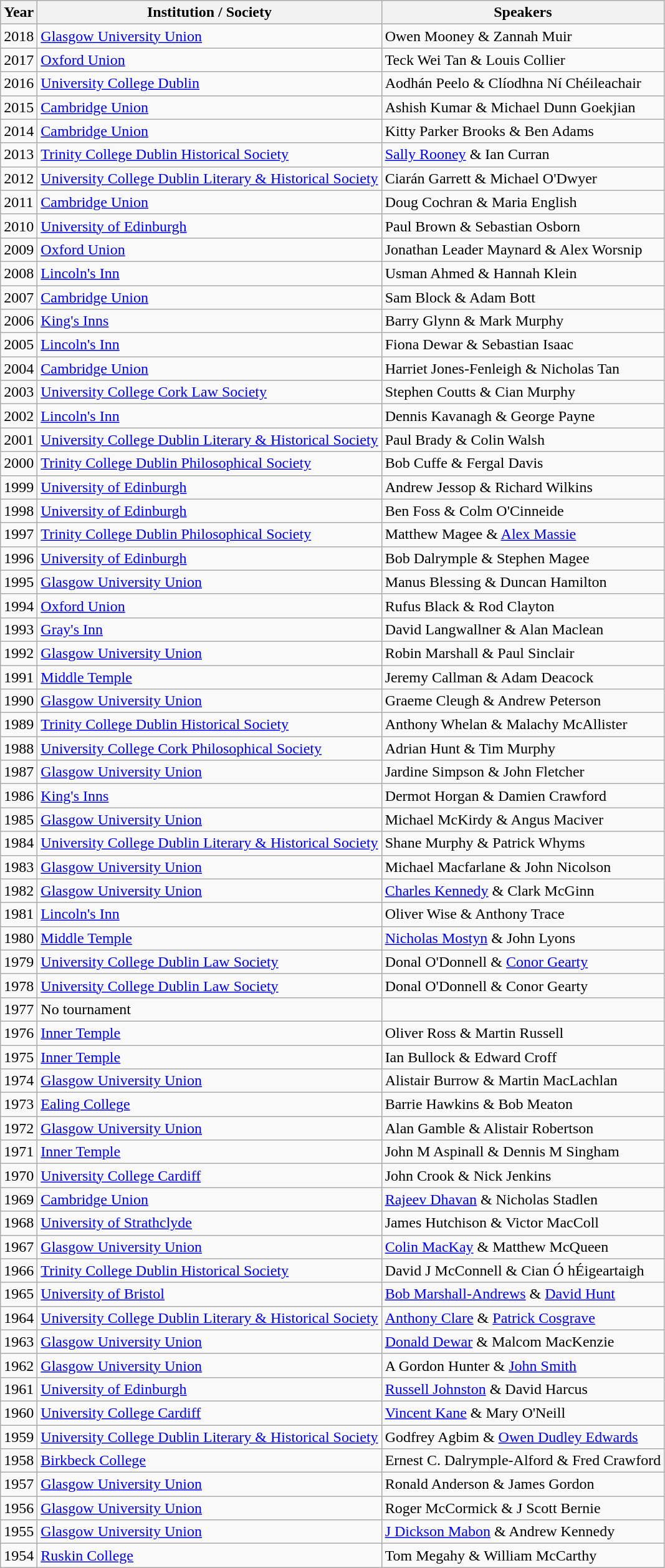<table class="wikitable sortable">
<tr>
<th>Year</th>
<th>Institution / Society</th>
<th>Speakers</th>
</tr>
<tr>
<td>2018</td>
<td><a href='#'>Glasgow University Union</a></td>
<td>Owen Mooney & Zannah Muir</td>
</tr>
<tr>
<td>2017</td>
<td><a href='#'>Oxford Union</a></td>
<td>Teck Wei Tan & Louis Collier</td>
</tr>
<tr>
<td>2016</td>
<td><a href='#'>University College Dublin</a></td>
<td>Aodhán Peelo & Clíodhna Ní Chéileachair</td>
</tr>
<tr>
<td>2015</td>
<td><a href='#'>Cambridge Union</a></td>
<td>Ashish Kumar & Michael Dunn Goekjian</td>
</tr>
<tr>
<td>2014</td>
<td><a href='#'>Cambridge Union</a></td>
<td>Kitty Parker Brooks & Ben Adams</td>
</tr>
<tr>
<td>2013</td>
<td><a href='#'>Trinity College Dublin Historical Society</a></td>
<td><a href='#'>Sally Rooney</a> & Ian Curran</td>
</tr>
<tr>
<td>2012</td>
<td><a href='#'>University College Dublin Literary & Historical Society</a></td>
<td>Ciarán Garrett & Michael O'Dwyer</td>
</tr>
<tr>
<td>2011</td>
<td><a href='#'>Cambridge Union</a></td>
<td>Doug Cochran & Maria English</td>
</tr>
<tr>
<td>2010</td>
<td><a href='#'>University of Edinburgh</a></td>
<td>Paul Brown & Sebastian Osborn</td>
</tr>
<tr>
<td>2009</td>
<td><a href='#'>Oxford Union</a></td>
<td>Jonathan Leader Maynard & Alex Worsnip</td>
</tr>
<tr>
<td>2008</td>
<td><a href='#'>Lincoln's Inn</a></td>
<td>Usman Ahmed & Hannah Klein</td>
</tr>
<tr>
<td>2007</td>
<td><a href='#'>Cambridge Union</a></td>
<td>Sam Block & Adam Bott</td>
</tr>
<tr>
<td>2006</td>
<td><a href='#'>King's Inns</a></td>
<td>Barry Glynn & Mark Murphy</td>
</tr>
<tr>
<td>2005</td>
<td><a href='#'>Lincoln's Inn</a></td>
<td>Fiona Dewar & Sebastian Isaac</td>
</tr>
<tr>
<td>2004</td>
<td><a href='#'>Cambridge Union</a></td>
<td>Harriet Jones-Fenleigh & Nicholas Tan</td>
</tr>
<tr>
<td>2003</td>
<td><a href='#'>University College Cork Law Society</a></td>
<td>Stephen Coutts & Cian Murphy</td>
</tr>
<tr>
<td>2002</td>
<td><a href='#'>Lincoln's Inn</a></td>
<td>Dennis Kavanagh & George Payne</td>
</tr>
<tr>
<td>2001</td>
<td><a href='#'>University College Dublin Literary & Historical Society</a></td>
<td>Paul Brady & Colin Walsh</td>
</tr>
<tr>
<td>2000</td>
<td><a href='#'>Trinity College Dublin Philosophical Society</a></td>
<td>Bob Cuffe & Fergal Davis</td>
</tr>
<tr>
<td>1999</td>
<td><a href='#'>University of Edinburgh</a></td>
<td>Andrew Jessop & Richard Wilkins</td>
</tr>
<tr>
<td>1998</td>
<td><a href='#'>University of Edinburgh</a></td>
<td>Ben Foss & Colm O'Cinneide</td>
</tr>
<tr>
<td>1997</td>
<td><a href='#'>Trinity College Dublin Philosophical Society</a></td>
<td>Matthew Magee & <a href='#'>Alex Massie</a></td>
</tr>
<tr>
<td>1996</td>
<td><a href='#'>University of Edinburgh</a></td>
<td>Bob Dalrymple & Stephen Magee</td>
</tr>
<tr>
<td>1995</td>
<td><a href='#'>Glasgow University Union</a></td>
<td>Manus Blessing & Duncan Hamilton</td>
</tr>
<tr>
<td>1994</td>
<td><a href='#'>Oxford Union</a></td>
<td>Rufus Black & Rod Clayton</td>
</tr>
<tr>
<td>1993</td>
<td><a href='#'>Gray's Inn</a></td>
<td>David Langwallner & Alan Maclean</td>
</tr>
<tr>
<td>1992</td>
<td><a href='#'>Glasgow University Union</a></td>
<td>Robin Marshall & Paul Sinclair</td>
</tr>
<tr>
<td>1991</td>
<td><a href='#'>Middle Temple</a></td>
<td>Jeremy Callman & Adam Deacock</td>
</tr>
<tr>
<td>1990</td>
<td><a href='#'>Glasgow University Union</a></td>
<td>Graeme Cleugh & Andrew Peterson</td>
</tr>
<tr>
<td>1989</td>
<td><a href='#'>Trinity College Dublin Historical Society</a></td>
<td>Anthony Whelan & Malachy McAllister</td>
</tr>
<tr>
<td>1988</td>
<td><a href='#'>University College Cork Philosophical Society</a></td>
<td>Adrian Hunt & Tim Murphy</td>
</tr>
<tr>
<td>1987</td>
<td><a href='#'>Glasgow University Union</a></td>
<td>Jardine Simpson & John Fletcher</td>
</tr>
<tr>
<td>1986</td>
<td><a href='#'>King's Inns</a></td>
<td>Dermot Horgan & Damien Crawford</td>
</tr>
<tr>
<td>1985</td>
<td><a href='#'>Glasgow University Union</a></td>
<td>Michael McKirdy & Angus Maciver</td>
</tr>
<tr>
<td>1984</td>
<td><a href='#'>University College Dublin Literary & Historical Society</a></td>
<td>Shane Murphy & Patrick Whyms</td>
</tr>
<tr>
<td>1983</td>
<td><a href='#'>Glasgow University Union</a></td>
<td>Michael Macfarlane & John Nicolson</td>
</tr>
<tr>
<td>1982</td>
<td><a href='#'>Glasgow University Union</a></td>
<td><a href='#'>Charles Kennedy</a> & Clark McGinn</td>
</tr>
<tr>
<td>1981</td>
<td><a href='#'>Lincoln's Inn</a></td>
<td>Oliver Wise & Anthony Trace</td>
</tr>
<tr>
<td>1980</td>
<td><a href='#'>Middle Temple</a></td>
<td><a href='#'>Nicholas Mostyn</a> & John Lyons</td>
</tr>
<tr>
<td>1979</td>
<td><a href='#'>University College Dublin Law Society</a></td>
<td>Donal O'Donnell & <a href='#'>Conor Gearty</a></td>
</tr>
<tr>
<td>1978</td>
<td><a href='#'>University College Dublin Law Society</a></td>
<td>Donal O'Donnell & Conor Gearty</td>
</tr>
<tr>
<td>1977</td>
<td>No tournament</td>
</tr>
<tr>
<td>1976</td>
<td><a href='#'>Inner Temple</a></td>
<td>Oliver Ross & Martin Russell</td>
</tr>
<tr>
<td>1975</td>
<td><a href='#'>Inner Temple</a></td>
<td>Ian Bullock & Edward Croff</td>
</tr>
<tr>
<td>1974</td>
<td><a href='#'>Glasgow University Union</a></td>
<td>Alistair Burrow & Martin MacLachlan</td>
</tr>
<tr>
<td>1973</td>
<td><a href='#'>Ealing College</a></td>
<td>Barrie Hawkins & Bob Meaton</td>
</tr>
<tr>
<td>1972</td>
<td><a href='#'>Glasgow University Union</a></td>
<td>Alan Gamble & Alistair Robertson</td>
</tr>
<tr>
<td>1971</td>
<td><a href='#'>Inner Temple</a></td>
<td>John M Aspinall & Dennis M Singham</td>
</tr>
<tr>
<td>1970</td>
<td><a href='#'>University College Cardiff</a></td>
<td>John Crook & Nick Jenkins</td>
</tr>
<tr>
<td>1969</td>
<td><a href='#'>Cambridge Union</a></td>
<td><a href='#'>Rajeev Dhavan</a> & Nicholas Stadlen</td>
</tr>
<tr>
<td>1968</td>
<td><a href='#'>University of Strathclyde</a></td>
<td>James Hutchison & Victor MacColl</td>
</tr>
<tr>
<td>1967</td>
<td><a href='#'>Glasgow University Union</a></td>
<td><a href='#'>Colin MacKay</a> & Matthew McQueen</td>
</tr>
<tr>
<td>1966</td>
<td><a href='#'>Trinity College Dublin Historical Society</a></td>
<td>David J McConnell & Cian Ó hÉigeartaigh</td>
</tr>
<tr>
<td>1965</td>
<td><a href='#'>University of Bristol</a></td>
<td><a href='#'>Bob Marshall-Andrews</a> & <a href='#'>David Hunt</a></td>
</tr>
<tr>
<td>1964</td>
<td><a href='#'>University College Dublin Literary & Historical Society</a></td>
<td><a href='#'>Anthony Clare</a> & <a href='#'>Patrick Cosgrave</a></td>
</tr>
<tr>
<td>1963</td>
<td><a href='#'>Glasgow University Union</a></td>
<td><a href='#'>Donald Dewar</a> & Malcom MacKenzie</td>
</tr>
<tr>
<td>1962</td>
<td><a href='#'>Glasgow University Union</a></td>
<td>A Gordon Hunter & <a href='#'>John Smith</a></td>
</tr>
<tr>
<td>1961</td>
<td><a href='#'>University of Edinburgh</a></td>
<td><a href='#'>Russell Johnston</a> & David Harcus</td>
</tr>
<tr>
<td>1960</td>
<td><a href='#'>University College Cardiff</a></td>
<td><a href='#'>Vincent Kane</a> & Mary O'Neill</td>
</tr>
<tr>
<td>1959</td>
<td><a href='#'>University College Dublin Literary & Historical Society</a></td>
<td>Godfrey Agbim & <a href='#'>Owen Dudley Edwards</a></td>
</tr>
<tr>
<td>1958</td>
<td><a href='#'>Birkbeck College</a></td>
<td>Ernest C. Dalrymple-Alford & Fred Crawford</td>
</tr>
<tr>
<td>1957</td>
<td><a href='#'>Glasgow University Union</a></td>
<td>Ronald Anderson & James Gordon</td>
</tr>
<tr>
<td>1956</td>
<td><a href='#'>Glasgow University Union</a></td>
<td>Roger McCormick & J Scott Bernie</td>
</tr>
<tr>
<td>1955</td>
<td><a href='#'>Glasgow University Union</a></td>
<td><a href='#'>J Dickson Mabon</a> & Andrew Kennedy</td>
</tr>
<tr>
<td>1954</td>
<td><a href='#'>Ruskin College</a></td>
<td>Tom Megahy & William McCarthy</td>
</tr>
</table>
